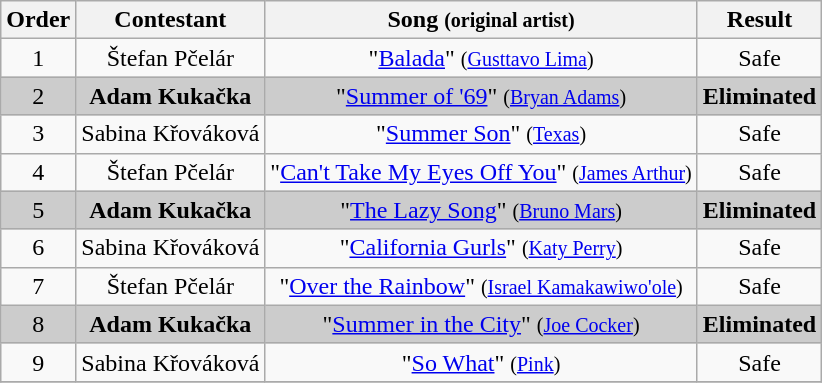<table class="wikitable plainrowheaders" style="text-align:center;">
<tr>
<th scope="col">Order</th>
<th scope="col">Contestant</th>
<th scope="col">Song <small>(original artist)</small></th>
<th scope="col">Result</th>
</tr>
<tr>
<td>1</td>
<td>Štefan Pčelár</td>
<td>"<a href='#'>Balada</a>" <small>(<a href='#'>Gusttavo Lima</a>)</small></td>
<td>Safe</td>
</tr>
<tr style="background:#ccc;">
<td>2</td>
<td><strong>Adam Kukačka</strong></td>
<td>"<a href='#'>Summer of '69</a>" <small>(<a href='#'>Bryan Adams</a>)</small></td>
<td><strong>Eliminated</strong></td>
</tr>
<tr>
<td>3</td>
<td>Sabina Křováková</td>
<td>"<a href='#'>Summer Son</a>" <small>(<a href='#'>Texas</a>)</small></td>
<td>Safe</td>
</tr>
<tr>
<td>4</td>
<td>Štefan Pčelár</td>
<td>"<a href='#'>Can't Take My Eyes Off You</a>" <small>(<a href='#'>James Arthur</a>)</small></td>
<td>Safe</td>
</tr>
<tr style="background:#ccc;">
<td>5</td>
<td><strong>Adam Kukačka</strong></td>
<td>"<a href='#'>The Lazy Song</a>" <small>(<a href='#'>Bruno Mars</a>)</small></td>
<td><strong>Eliminated</strong></td>
</tr>
<tr>
<td>6</td>
<td>Sabina Křováková</td>
<td>"<a href='#'>California Gurls</a>" <small>(<a href='#'>Katy Perry</a>)</small></td>
<td>Safe</td>
</tr>
<tr>
<td>7</td>
<td>Štefan Pčelár</td>
<td>"<a href='#'>Over the Rainbow</a>" <small>(<a href='#'>Israel Kamakawiwo'ole</a>)</small></td>
<td>Safe</td>
</tr>
<tr style="background:#ccc;">
<td>8</td>
<td><strong>Adam Kukačka</strong></td>
<td>"<a href='#'>Summer in the City</a>" <small>(<a href='#'>Joe Cocker</a>)</small></td>
<td><strong>Eliminated</strong></td>
</tr>
<tr>
<td>9</td>
<td>Sabina Křováková</td>
<td>"<a href='#'>So What</a>" <small>(<a href='#'>Pink</a>)</small></td>
<td>Safe</td>
</tr>
<tr>
</tr>
</table>
